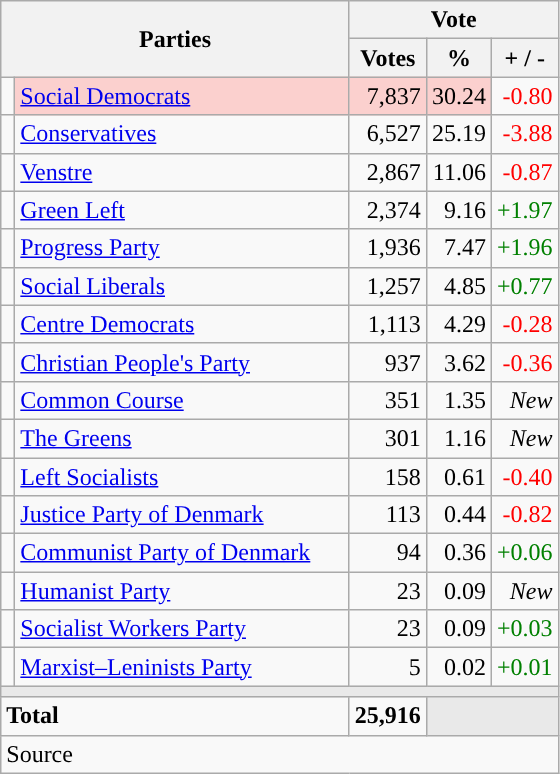<table class="wikitable" style="text-align:right;">
<tr>
<th style="text-align:centre;" rowspan="2" colspan="2" width="225">Parties</th>
<th colspan="3">Vote</th>
</tr>
<tr>
<th width="15">Votes</th>
<th width="15">%</th>
<th width="15">+ / -</th>
</tr>
<tr>
<td width="2" style="color:inherit;background:"></td>
<td bgcolor=#fbd0ce  align="left"><a href='#'>Social Democrats</a></td>
<td bgcolor=#fbd0ce>7,837</td>
<td bgcolor=#fbd0ce>30.24</td>
<td style=color:red;>-0.80</td>
</tr>
<tr>
<td width="2" style="color:inherit;background:"></td>
<td align="left"><a href='#'>Conservatives</a></td>
<td>6,527</td>
<td>25.19</td>
<td style=color:red;>-3.88</td>
</tr>
<tr>
<td width="2" style="color:inherit;background:"></td>
<td align="left"><a href='#'>Venstre</a></td>
<td>2,867</td>
<td>11.06</td>
<td style=color:red;>-0.87</td>
</tr>
<tr>
<td width="2" style="color:inherit;background:"></td>
<td align="left"><a href='#'>Green Left</a></td>
<td>2,374</td>
<td>9.16</td>
<td style=color:green;>+1.97</td>
</tr>
<tr>
<td width="2" style="color:inherit;background:"></td>
<td align="left"><a href='#'>Progress Party</a></td>
<td>1,936</td>
<td>7.47</td>
<td style=color:green;>+1.96</td>
</tr>
<tr>
<td width="2" style="color:inherit;background:"></td>
<td align="left"><a href='#'>Social Liberals</a></td>
<td>1,257</td>
<td>4.85</td>
<td style=color:green;>+0.77</td>
</tr>
<tr>
<td width="2" style="color:inherit;background:"></td>
<td align="left"><a href='#'>Centre Democrats</a></td>
<td>1,113</td>
<td>4.29</td>
<td style=color:red;>-0.28</td>
</tr>
<tr>
<td width="2" style="color:inherit;background:"></td>
<td align="left"><a href='#'>Christian People's Party</a></td>
<td>937</td>
<td>3.62</td>
<td style=color:red;>-0.36</td>
</tr>
<tr>
<td width="2" style="color:inherit;background:"></td>
<td align="left"><a href='#'>Common Course</a></td>
<td>351</td>
<td>1.35</td>
<td><em>New</em></td>
</tr>
<tr>
<td width="2" style="color:inherit;background:"></td>
<td align="left"><a href='#'>The Greens</a></td>
<td>301</td>
<td>1.16</td>
<td><em>New</em></td>
</tr>
<tr>
<td width="2" style="color:inherit;background:"></td>
<td align="left"><a href='#'>Left Socialists</a></td>
<td>158</td>
<td>0.61</td>
<td style=color:red;>-0.40</td>
</tr>
<tr>
<td width="2" style="color:inherit;background:"></td>
<td align="left"><a href='#'>Justice Party of Denmark</a></td>
<td>113</td>
<td>0.44</td>
<td style=color:red;>-0.82</td>
</tr>
<tr>
<td width="2" style="color:inherit;background:"></td>
<td align="left"><a href='#'>Communist Party of Denmark</a></td>
<td>94</td>
<td>0.36</td>
<td style=color:green;>+0.06</td>
</tr>
<tr>
<td width="2" style="color:inherit;background:"></td>
<td align="left"><a href='#'>Humanist Party</a></td>
<td>23</td>
<td>0.09</td>
<td><em>New</em></td>
</tr>
<tr>
<td width="2" style="color:inherit;background:"></td>
<td align="left"><a href='#'>Socialist Workers Party</a></td>
<td>23</td>
<td>0.09</td>
<td style=color:green;>+0.03</td>
</tr>
<tr>
<td width="2" style="color:inherit;background:"></td>
<td align="left"><a href='#'>Marxist–Leninists Party</a></td>
<td>5</td>
<td>0.02</td>
<td style=color:green;>+0.01</td>
</tr>
<tr>
<td colspan="7" bgcolor="#E9E9E9"></td>
</tr>
<tr>
<td align="left" colspan="2"><strong>Total</strong></td>
<td><strong>25,916</strong></td>
<td bgcolor="#E9E9E9" colspan="2"></td>
</tr>
<tr>
<td align="left" colspan="6">Source</td>
</tr>
</table>
